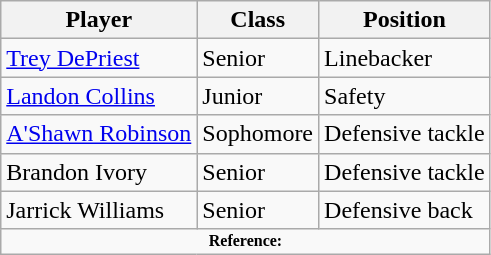<table class="wikitable">
<tr ;>
<th>Player</th>
<th>Class</th>
<th>Position</th>
</tr>
<tr>
<td><a href='#'>Trey DePriest</a></td>
<td>Senior</td>
<td>Linebacker</td>
</tr>
<tr>
<td><a href='#'>Landon Collins</a></td>
<td>Junior</td>
<td>Safety</td>
</tr>
<tr>
<td><a href='#'>A'Shawn Robinson</a></td>
<td>Sophomore</td>
<td>Defensive tackle</td>
</tr>
<tr>
<td>Brandon Ivory</td>
<td>Senior</td>
<td>Defensive tackle</td>
</tr>
<tr>
<td>Jarrick Williams</td>
<td>Senior</td>
<td>Defensive back</td>
</tr>
<tr>
<td colspan="3" style="font-size: 8pt" align="center"><strong>Reference:</strong></td>
</tr>
</table>
